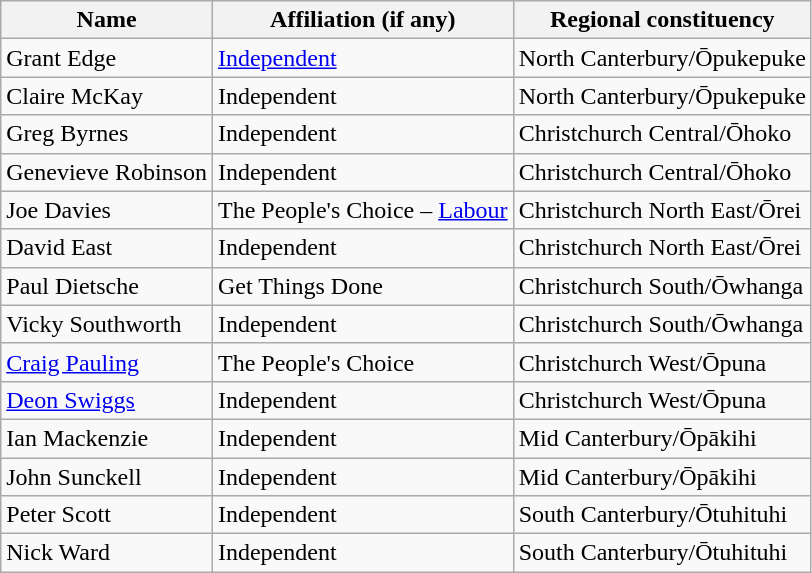<table class="wikitable">
<tr>
<th>Name</th>
<th>Affiliation (if any)</th>
<th>Regional constituency</th>
</tr>
<tr>
<td>Grant Edge</td>
<td><a href='#'>Independent</a></td>
<td>North Canterbury/Ōpukepuke</td>
</tr>
<tr>
<td>Claire McKay</td>
<td>Independent</td>
<td>North Canterbury/Ōpukepuke</td>
</tr>
<tr>
<td>Greg Byrnes</td>
<td>Independent</td>
<td>Christchurch Central/Ōhoko</td>
</tr>
<tr>
<td>Genevieve Robinson</td>
<td>Independent</td>
<td>Christchurch Central/Ōhoko</td>
</tr>
<tr>
<td>Joe Davies</td>
<td>The People's Choice – <a href='#'>Labour</a></td>
<td>Christchurch North East/Ōrei</td>
</tr>
<tr>
<td>David East</td>
<td>Independent</td>
<td>Christchurch North East/Ōrei</td>
</tr>
<tr>
<td>Paul Dietsche</td>
<td>Get Things Done</td>
<td>Christchurch South/Ōwhanga</td>
</tr>
<tr>
<td>Vicky Southworth</td>
<td>Independent</td>
<td>Christchurch South/Ōwhanga</td>
</tr>
<tr>
<td><a href='#'>Craig Pauling</a></td>
<td>The People's Choice</td>
<td>Christchurch West/Ōpuna</td>
</tr>
<tr>
<td><a href='#'>Deon Swiggs</a></td>
<td>Independent</td>
<td>Christchurch West/Ōpuna</td>
</tr>
<tr>
<td>Ian Mackenzie</td>
<td>Independent</td>
<td>Mid Canterbury/Ōpākihi</td>
</tr>
<tr>
<td>John Sunckell</td>
<td>Independent</td>
<td>Mid Canterbury/Ōpākihi</td>
</tr>
<tr>
<td>Peter Scott</td>
<td>Independent</td>
<td>South Canterbury/Ōtuhituhi</td>
</tr>
<tr>
<td>Nick Ward</td>
<td>Independent</td>
<td>South Canterbury/Ōtuhituhi</td>
</tr>
</table>
